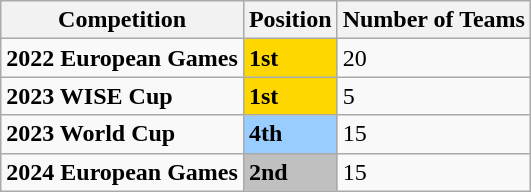<table class="wikitable sortable">
<tr>
<th>Competition</th>
<th>Position</th>
<th>Number of Teams</th>
</tr>
<tr>
<td> <strong>2022 European Games</strong></td>
<td style="background: gold;"><strong>1st</strong></td>
<td>20</td>
</tr>
<tr>
<td> <strong>2023 WISE Cup</strong></td>
<td style="background: gold;"><strong>1st</strong></td>
<td>5</td>
</tr>
<tr>
<td> <strong>2023 World Cup</strong></td>
<td style="background:  #9acdff;"><strong>4th</strong></td>
<td>15</td>
</tr>
<tr>
<td> <strong>2024 European Games</strong></td>
<td style="background:  silver;"><strong>2nd</strong></td>
<td>15</td>
</tr>
</table>
